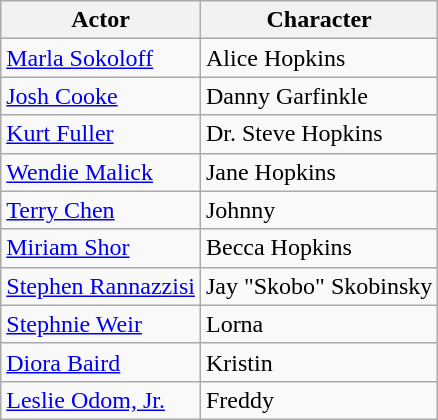<table class="wikitable">
<tr>
<th>Actor</th>
<th>Character</th>
</tr>
<tr>
<td><a href='#'>Marla Sokoloff</a></td>
<td>Alice Hopkins</td>
</tr>
<tr>
<td><a href='#'>Josh Cooke</a></td>
<td>Danny Garfinkle</td>
</tr>
<tr>
<td><a href='#'>Kurt Fuller</a></td>
<td>Dr. Steve Hopkins</td>
</tr>
<tr>
<td><a href='#'>Wendie Malick</a></td>
<td>Jane Hopkins</td>
</tr>
<tr>
<td><a href='#'>Terry Chen</a></td>
<td>Johnny</td>
</tr>
<tr>
<td><a href='#'>Miriam Shor</a></td>
<td>Becca Hopkins</td>
</tr>
<tr>
<td><a href='#'>Stephen Rannazzisi</a></td>
<td>Jay "Skobo" Skobinsky</td>
</tr>
<tr>
<td><a href='#'>Stephnie Weir</a></td>
<td>Lorna</td>
</tr>
<tr>
<td><a href='#'>Diora Baird</a></td>
<td>Kristin</td>
</tr>
<tr>
<td><a href='#'>Leslie Odom, Jr.</a></td>
<td>Freddy</td>
</tr>
</table>
